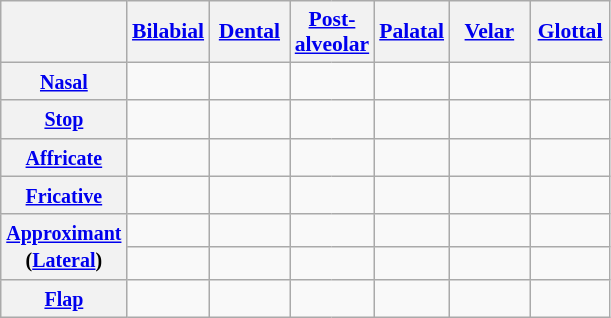<table class="wikitable" style=text-align:center>
<tr style="font-size: 90%;">
<th></th>
<th colspan=2><a href='#'>Bilabial</a></th>
<th colspan=2><a href='#'>Dental</a></th>
<th colspan=2><a href='#'>Post-<br>alveolar</a></th>
<th colspan=2><a href='#'>Palatal</a></th>
<th colspan=2><a href='#'>Velar</a></th>
<th colspan=2><a href='#'>Glottal</a></th>
</tr>
<tr>
<th><small><a href='#'>Nasal</a></small></th>
<td width=20px style="border-right: 0;"></td>
<td width=20px style="border-left: 0;"></td>
<td width=20px style="border-right: 0;"></td>
<td width=20px style="border-left: 0;"></td>
<td colspan=2></td>
<td colspan=2></td>
<td width=20px style="border-right: 0;"></td>
<td width=20px style="border-left: 0;"></td>
<td colspan=2></td>
</tr>
<tr>
<th><small><a href='#'>Stop</a></small></th>
<td style="border-right: 0;"></td>
<td style="border-left: 0;"></td>
<td style="border-right: 0;"></td>
<td style="border-left: 0;"></td>
<td colspan=2></td>
<td colspan=2></td>
<td style="border-right: 0;"></td>
<td style="border-left: 0;"></td>
<td width=20px style="border-right: 0;"></td>
<td width=20px style="border-left: 0;"></td>
</tr>
<tr>
<th><small><a href='#'>Affricate</a></small></th>
<td colspan=2></td>
<td colspan=2></td>
<td style="border-right: 0;"></td>
<td style="border-left: 0;"></td>
<td colspan=2></td>
<td colspan=2></td>
<td colspan=2></td>
</tr>
<tr>
<th><small><a href='#'>Fricative</a></small></th>
<td style="border-right: 0;"></td>
<td style="border-left: 0;"></td>
<td style="border-right: 0;"></td>
<td style="border-left: 0;"></td>
<td colspan=2></td>
<td colspan=2></td>
<td colspan=2></td>
<td style="border-right: 0;"></td>
<td style="border-left: 0;"></td>
</tr>
<tr>
<th rowspan=2><small><a href='#'>Approximant</a><br>(<a href='#'>Lateral</a>)</small></th>
<td colspan=2></td>
<td colspan=2></td>
<td colspan=2></td>
<td style="border-right: 0;"></td>
<td style="border-left: 0;"></td>
<td style="border-right: 0;"></td>
<td style="border-left: 0;"></td>
<td colspan=2></td>
</tr>
<tr>
<td colspan=2></td>
<td style="border-right: 0;"></td>
<td style="border-left: 0;"></td>
<td colspan=2></td>
<td colspan=2></td>
<td colspan=2></td>
<td colspan=2></td>
</tr>
<tr>
<th><small><a href='#'>Flap</a></small></th>
<td colspan=2></td>
<td style="border-right: 0;"></td>
<td style="border-left: 0;"></td>
<td colspan=2></td>
<td colspan=2></td>
<td colspan=2></td>
<td colspan=2></td>
</tr>
</table>
